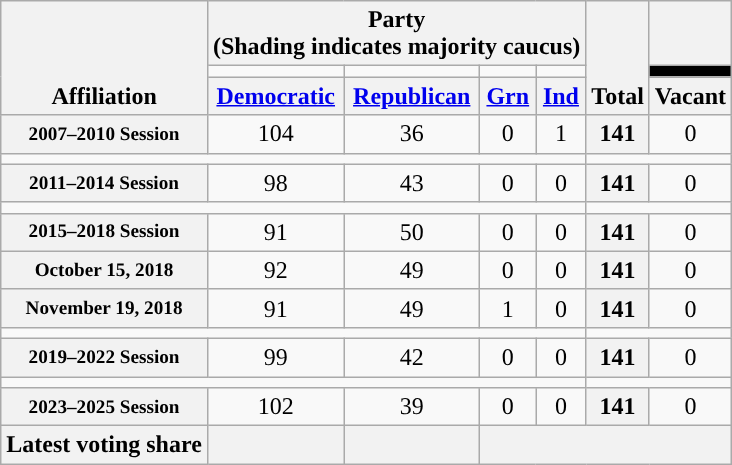<table class=wikitable style="text-align:center">
<tr style="vertical-align:bottom;">
<th rowspan=3>Affiliation</th>
<th colspan=4>Party <div>(Shading indicates majority caucus)</div></th>
<th rowspan=3>Total</th>
<th></th>
</tr>
<tr style="height:5px">
<td style="background-color:"></td>
<td style="background-color:"></td>
<td style="background-color:"></td>
<td style="background-color:"></td>
<td style="background: black"></td>
</tr>
<tr>
<th><a href='#'>Democratic</a></th>
<th><a href='#'>Republican</a></th>
<th><a href='#'>Grn</a></th>
<th><a href='#'>Ind</a></th>
<th>Vacant</th>
</tr>
<tr>
<th nowrap style="font-size:80%">2007–2010 Session</th>
<td>104</td>
<td>36</td>
<td>0</td>
<td>1</td>
<th>141</th>
<td>0</td>
</tr>
<tr>
<td colspan=5></td>
</tr>
<tr>
<th nowrap style="font-size:80%">2011–2014 Session</th>
<td>98</td>
<td>43</td>
<td>0</td>
<td>0</td>
<th>141</th>
<td>0</td>
</tr>
<tr>
<td colspan=5></td>
</tr>
<tr>
<th nowrap style="font-size:80%">2015–2018 Session</th>
<td>91</td>
<td>50</td>
<td>0</td>
<td>0</td>
<th>141</th>
<td>0</td>
</tr>
<tr>
<th nowrap style="font-size:80%">October 15, 2018</th>
<td>92</td>
<td>49</td>
<td>0</td>
<td>0</td>
<th>141</th>
<td>0</td>
</tr>
<tr>
<th nowrap style="font-size:80%">November 19, 2018</th>
<td>91</td>
<td>49</td>
<td>1</td>
<td>0</td>
<th>141</th>
<td>0</td>
</tr>
<tr>
<td colspan=5></td>
</tr>
<tr>
<th nowrap style="font-size:80%">2019–2022 Session</th>
<td>99</td>
<td>42</td>
<td>0</td>
<td>0</td>
<th>141</th>
<td>0</td>
</tr>
<tr>
<td colspan=5></td>
</tr>
<tr>
<th nowrap style="font-size:80%">2023–2025 Session</th>
<td>102</td>
<td>39</td>
<td>0</td>
<td>0</td>
<th>141</th>
<td>0</td>
</tr>
<tr>
<th scope="row">Latest voting share</th>
<th></th>
<th></th>
<th colspan=4></th>
</tr>
</table>
